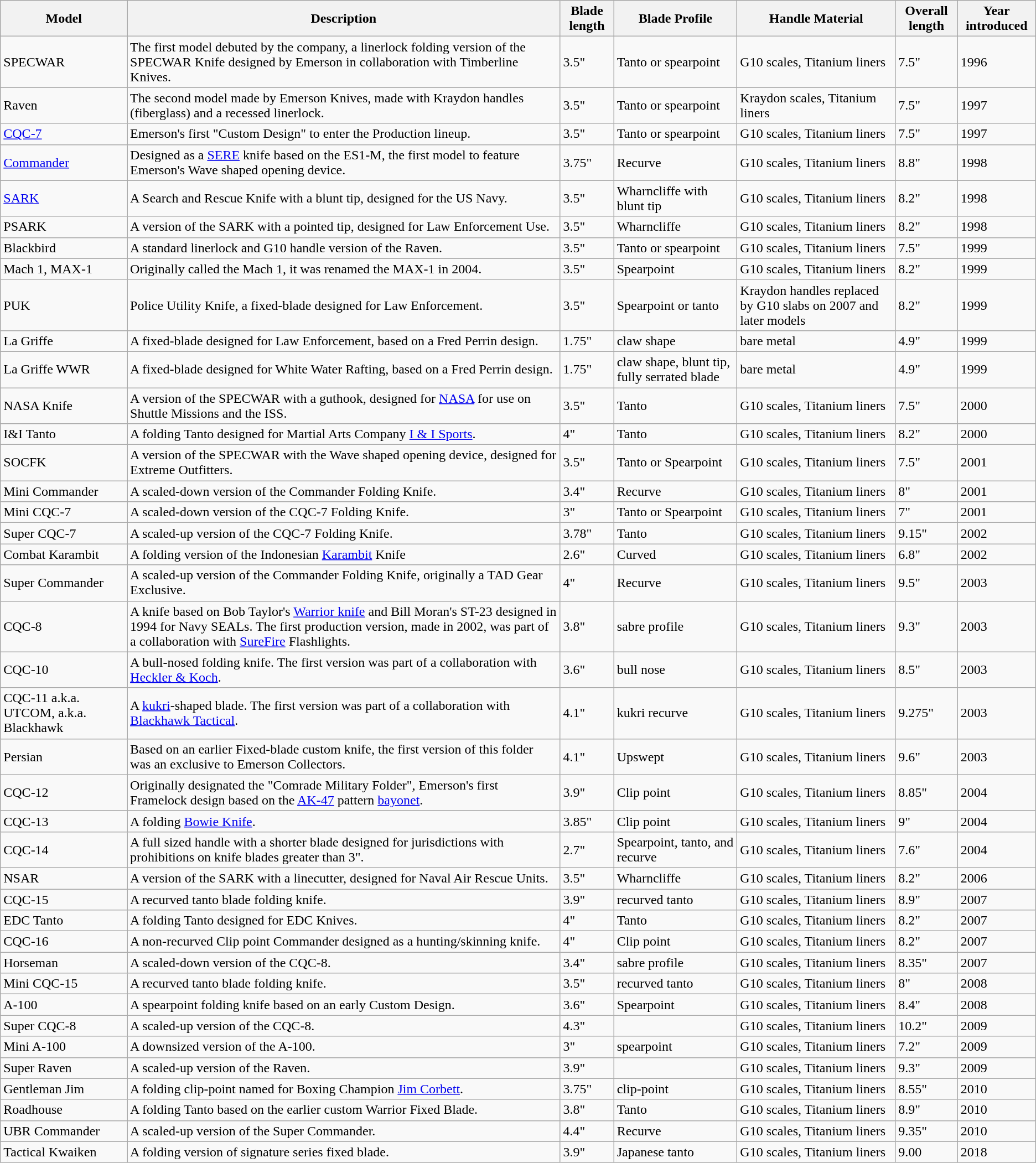<table class="wikitable">
<tr>
<th>Model</th>
<th>Description</th>
<th>Blade length</th>
<th>Blade Profile</th>
<th>Handle Material</th>
<th>Overall length</th>
<th>Year introduced</th>
</tr>
<tr>
<td>SPECWAR</td>
<td>The first model debuted by the company, a linerlock folding version of the SPECWAR Knife designed by Emerson in collaboration with Timberline Knives.</td>
<td>3.5"</td>
<td>Tanto or spearpoint</td>
<td>G10 scales, Titanium liners</td>
<td>7.5"</td>
<td>1996</td>
</tr>
<tr>
<td>Raven</td>
<td>The second model made by Emerson Knives, made with Kraydon handles (fiberglass) and a recessed linerlock.</td>
<td>3.5"</td>
<td>Tanto or spearpoint</td>
<td>Kraydon scales, Titanium liners</td>
<td>7.5"</td>
<td>1997</td>
</tr>
<tr>
<td><a href='#'>CQC-7</a></td>
<td>Emerson's first "Custom Design" to enter the Production lineup.</td>
<td>3.5"</td>
<td>Tanto or spearpoint</td>
<td>G10 scales, Titanium liners</td>
<td>7.5"</td>
<td>1997</td>
</tr>
<tr>
<td><a href='#'>Commander</a></td>
<td>Designed as a <a href='#'>SERE</a> knife based on the ES1-M, the first model to feature Emerson's Wave shaped opening device.</td>
<td>3.75"</td>
<td>Recurve</td>
<td>G10 scales, Titanium liners</td>
<td>8.8"</td>
<td>1998</td>
</tr>
<tr>
<td><a href='#'>SARK</a></td>
<td>A Search and Rescue Knife with a blunt tip, designed for the US Navy.</td>
<td>3.5"</td>
<td>Wharncliffe with blunt tip</td>
<td>G10 scales, Titanium liners</td>
<td>8.2"</td>
<td>1998</td>
</tr>
<tr>
<td>PSARK</td>
<td>A version of the SARK with a pointed tip, designed for Law Enforcement Use.</td>
<td>3.5"</td>
<td>Wharncliffe</td>
<td>G10 scales, Titanium liners</td>
<td>8.2"</td>
<td>1998</td>
</tr>
<tr>
<td>Blackbird</td>
<td>A standard linerlock and G10 handle version of the Raven.</td>
<td>3.5"</td>
<td>Tanto or spearpoint</td>
<td>G10 scales, Titanium liners</td>
<td>7.5"</td>
<td>1999</td>
</tr>
<tr>
<td>Mach 1, MAX-1</td>
<td>Originally called the Mach 1, it was renamed the MAX-1 in 2004.</td>
<td>3.5"</td>
<td>Spearpoint</td>
<td>G10 scales, Titanium liners</td>
<td>8.2"</td>
<td>1999</td>
</tr>
<tr>
<td>PUK</td>
<td>Police Utility Knife, a fixed-blade designed for Law Enforcement.</td>
<td>3.5"</td>
<td>Spearpoint or tanto</td>
<td>Kraydon handles replaced by G10 slabs on 2007 and later models</td>
<td>8.2"</td>
<td>1999</td>
</tr>
<tr>
<td>La Griffe</td>
<td>A fixed-blade designed for Law Enforcement, based on a Fred Perrin design.</td>
<td>1.75"</td>
<td>claw shape</td>
<td>bare metal</td>
<td>4.9"</td>
<td>1999</td>
</tr>
<tr>
<td>La Griffe WWR</td>
<td>A fixed-blade designed for White Water Rafting, based on a Fred Perrin design.</td>
<td>1.75"</td>
<td>claw shape, blunt tip, fully serrated blade</td>
<td>bare metal</td>
<td>4.9"</td>
<td>1999</td>
</tr>
<tr>
<td>NASA Knife</td>
<td>A version of the SPECWAR with a guthook, designed for <a href='#'>NASA</a> for use on Shuttle Missions and the ISS.</td>
<td>3.5"</td>
<td>Tanto</td>
<td>G10 scales, Titanium liners</td>
<td>7.5"</td>
<td>2000</td>
</tr>
<tr>
<td>I&I Tanto</td>
<td>A folding Tanto designed for Martial Arts Company <a href='#'>I & I Sports</a>.</td>
<td>4"</td>
<td>Tanto</td>
<td>G10 scales, Titanium liners</td>
<td>8.2"</td>
<td>2000</td>
</tr>
<tr>
<td>SOCFK</td>
<td>A version of the SPECWAR with the Wave shaped opening device, designed for Extreme Outfitters.</td>
<td>3.5"</td>
<td>Tanto or Spearpoint</td>
<td>G10 scales, Titanium liners</td>
<td>7.5"</td>
<td>2001</td>
</tr>
<tr>
<td>Mini Commander</td>
<td>A scaled-down version of the Commander Folding Knife.</td>
<td>3.4"</td>
<td>Recurve</td>
<td>G10 scales, Titanium liners</td>
<td>8"</td>
<td>2001</td>
</tr>
<tr>
<td>Mini CQC-7</td>
<td>A scaled-down version of the CQC-7 Folding Knife.</td>
<td>3"</td>
<td>Tanto or Spearpoint</td>
<td>G10 scales, Titanium liners</td>
<td>7"</td>
<td>2001</td>
</tr>
<tr>
<td>Super CQC-7</td>
<td>A scaled-up version of the CQC-7 Folding Knife.</td>
<td>3.78"</td>
<td>Tanto</td>
<td>G10 scales, Titanium liners</td>
<td>9.15"</td>
<td>2002</td>
</tr>
<tr>
<td>Combat Karambit</td>
<td>A folding version of the Indonesian <a href='#'>Karambit</a> Knife</td>
<td>2.6"</td>
<td>Curved</td>
<td>G10 scales, Titanium liners</td>
<td>6.8"</td>
<td>2002</td>
</tr>
<tr>
<td>Super Commander</td>
<td>A scaled-up version of the Commander Folding Knife, originally a TAD Gear Exclusive.</td>
<td>4"</td>
<td>Recurve</td>
<td>G10 scales, Titanium liners</td>
<td>9.5"</td>
<td>2003</td>
</tr>
<tr>
<td>CQC-8</td>
<td>A knife based on Bob Taylor's <a href='#'>Warrior knife</a> and Bill Moran's ST-23 designed in 1994 for Navy SEALs.  The first production version, made in 2002, was part of a collaboration with <a href='#'>SureFire</a> Flashlights.</td>
<td>3.8"</td>
<td>sabre profile</td>
<td>G10 scales, Titanium liners</td>
<td>9.3"</td>
<td>2003</td>
</tr>
<tr>
<td>CQC-10</td>
<td>A bull-nosed folding knife.  The first version was part of a collaboration with <a href='#'>Heckler & Koch</a>.</td>
<td>3.6"</td>
<td>bull nose</td>
<td>G10 scales, Titanium liners</td>
<td>8.5"</td>
<td>2003</td>
</tr>
<tr>
<td>CQC-11 a.k.a. UTCOM, a.k.a. Blackhawk</td>
<td>A <a href='#'>kukri</a>-shaped blade.  The first version was part of a collaboration with <a href='#'>Blackhawk Tactical</a>.</td>
<td>4.1"</td>
<td>kukri recurve</td>
<td>G10 scales, Titanium liners</td>
<td>9.275"</td>
<td>2003</td>
</tr>
<tr>
<td>Persian</td>
<td>Based on an earlier Fixed-blade custom knife, the first version of this folder was an exclusive to Emerson Collectors.</td>
<td>4.1"</td>
<td>Upswept</td>
<td>G10 scales, Titanium liners</td>
<td>9.6"</td>
<td>2003</td>
</tr>
<tr>
<td>CQC-12</td>
<td>Originally designated the "Comrade Military Folder", Emerson's first Framelock design based on the <a href='#'>AK-47</a> pattern <a href='#'>bayonet</a>.</td>
<td>3.9"</td>
<td>Clip point</td>
<td>G10 scales, Titanium liners</td>
<td>8.85"</td>
<td>2004</td>
</tr>
<tr>
<td>CQC-13</td>
<td>A folding <a href='#'>Bowie Knife</a>.</td>
<td>3.85"</td>
<td>Clip point</td>
<td>G10 scales, Titanium liners</td>
<td>9"</td>
<td>2004</td>
</tr>
<tr>
<td>CQC-14</td>
<td>A full sized handle with a shorter blade designed for jurisdictions with prohibitions on knife blades greater than 3".</td>
<td>2.7"</td>
<td>Spearpoint, tanto, and recurve</td>
<td>G10 scales, Titanium liners</td>
<td>7.6"</td>
<td>2004</td>
</tr>
<tr>
<td>NSAR</td>
<td>A version of the SARK with a linecutter, designed for Naval Air Rescue Units.</td>
<td>3.5"</td>
<td>Wharncliffe</td>
<td>G10 scales, Titanium liners</td>
<td>8.2"</td>
<td>2006</td>
</tr>
<tr>
<td>CQC-15</td>
<td>A recurved tanto blade folding knife.</td>
<td>3.9"</td>
<td>recurved tanto</td>
<td>G10 scales, Titanium liners</td>
<td>8.9"</td>
<td>2007</td>
</tr>
<tr>
<td>EDC Tanto</td>
<td>A folding Tanto designed for EDC Knives.</td>
<td>4"</td>
<td>Tanto</td>
<td>G10 scales, Titanium liners</td>
<td>8.2"</td>
<td>2007</td>
</tr>
<tr>
<td>CQC-16</td>
<td>A non-recurved Clip point Commander designed as a hunting/skinning knife.</td>
<td>4"</td>
<td>Clip point</td>
<td>G10 scales, Titanium liners</td>
<td>8.2"</td>
<td>2007</td>
</tr>
<tr>
<td>Horseman</td>
<td>A scaled-down version of the CQC-8.</td>
<td>3.4"</td>
<td>sabre profile</td>
<td>G10 scales, Titanium liners</td>
<td>8.35"</td>
<td>2007</td>
</tr>
<tr>
<td>Mini CQC-15</td>
<td>A recurved tanto blade folding knife.</td>
<td>3.5"</td>
<td>recurved tanto</td>
<td>G10 scales, Titanium liners</td>
<td>8"</td>
<td>2008</td>
</tr>
<tr>
<td>A-100</td>
<td>A spearpoint folding knife based on an early Custom Design.</td>
<td>3.6"</td>
<td>Spearpoint</td>
<td>G10 scales, Titanium liners</td>
<td>8.4"</td>
<td>2008</td>
</tr>
<tr>
<td>Super CQC-8</td>
<td>A scaled-up version of the CQC-8.</td>
<td>4.3"</td>
<td></td>
<td>G10 scales, Titanium liners</td>
<td>10.2"</td>
<td>2009</td>
</tr>
<tr>
<td>Mini A-100</td>
<td>A downsized version of the A-100.</td>
<td>3"</td>
<td>spearpoint</td>
<td>G10 scales, Titanium liners</td>
<td>7.2"</td>
<td>2009</td>
</tr>
<tr>
<td>Super Raven</td>
<td>A scaled-up version of the Raven.</td>
<td>3.9"</td>
<td></td>
<td>G10 scales, Titanium liners</td>
<td>9.3"</td>
<td>2009</td>
</tr>
<tr>
<td>Gentleman Jim</td>
<td>A folding clip-point named for Boxing Champion <a href='#'>Jim Corbett</a>.</td>
<td>3.75"</td>
<td>clip-point</td>
<td>G10 scales, Titanium liners</td>
<td>8.55"</td>
<td>2010</td>
</tr>
<tr>
<td>Roadhouse</td>
<td>A folding Tanto based on the earlier custom Warrior Fixed Blade.</td>
<td>3.8"</td>
<td>Tanto</td>
<td>G10 scales, Titanium liners</td>
<td>8.9"</td>
<td>2010</td>
</tr>
<tr>
<td>UBR Commander</td>
<td>A scaled-up version of the Super Commander.</td>
<td>4.4"</td>
<td>Recurve</td>
<td>G10 scales, Titanium liners</td>
<td>9.35"</td>
<td>2010</td>
</tr>
<tr>
<td>Tactical Kwaiken</td>
<td>A folding version of signature series fixed blade.</td>
<td>3.9"</td>
<td>Japanese tanto</td>
<td>G10 scales, Titanium liners</td>
<td>9.00</td>
<td>2018</td>
</tr>
</table>
